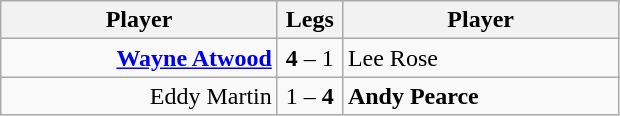<table class=wikitable style="text-align:center">
<tr>
<th width=177>Player</th>
<th width=36>Legs</th>
<th width=177>Player</th>
</tr>
<tr align=left>
<td align=right><strong><a href='#'>Wayne Atwood</a></strong> </td>
<td align=center><strong>4</strong> – 1</td>
<td> Lee Rose</td>
</tr>
<tr align=left>
<td align=right>Eddy Martin </td>
<td align=center>1 – <strong>4</strong></td>
<td> <strong>Andy Pearce</strong></td>
</tr>
</table>
